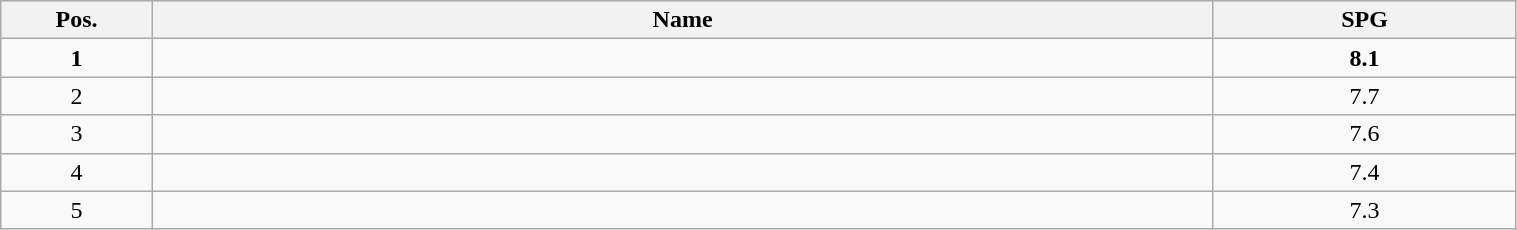<table class=wikitable width="80%">
<tr>
<th width="10%">Pos.</th>
<th width="70%">Name</th>
<th width="20%">SPG</th>
</tr>
<tr>
<td align=center><strong>1</strong></td>
<td><strong></strong></td>
<td align=center><strong>8.1</strong></td>
</tr>
<tr>
<td align=center>2</td>
<td></td>
<td align=center>7.7</td>
</tr>
<tr>
<td align=center>3</td>
<td></td>
<td align=center>7.6</td>
</tr>
<tr>
<td align=center>4</td>
<td></td>
<td align=center>7.4</td>
</tr>
<tr>
<td align=center>5</td>
<td></td>
<td align=center>7.3</td>
</tr>
</table>
